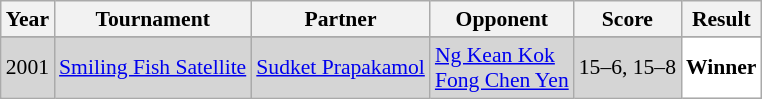<table class="sortable wikitable" style="font-size: 90%;">
<tr>
<th>Year</th>
<th>Tournament</th>
<th>Partner</th>
<th>Opponent</th>
<th>Score</th>
<th>Result</th>
</tr>
<tr>
</tr>
<tr style="background:#D5D5D5">
<td align="center">2001</td>
<td align="left"><a href='#'>Smiling Fish Satellite</a></td>
<td align="left"> <a href='#'>Sudket Prapakamol</a></td>
<td align="left"> <a href='#'>Ng Kean Kok</a> <br>  <a href='#'>Fong Chen Yen</a></td>
<td align="left">15–6, 15–8</td>
<td style="text-align:left; background:white"> <strong>Winner</strong></td>
</tr>
</table>
